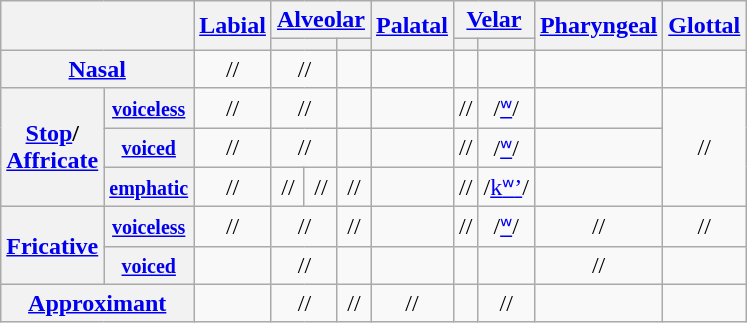<table class="wikitable" style=text-align:center>
<tr>
<th colspan=2 rowspan=2></th>
<th rowspan=2><a href='#'>Labial</a></th>
<th colspan=3><a href='#'>Alveolar</a></th>
<th rowspan=2><a href='#'>Palatal</a></th>
<th colspan=2><a href='#'>Velar</a></th>
<th rowspan=2><a href='#'>Pharyngeal</a></th>
<th rowspan=2><a href='#'>Glottal</a></th>
</tr>
<tr>
<th colspan=2></th>
<th></th>
<th></th>
<th></th>
</tr>
<tr>
<th colspan=2><a href='#'>Nasal</a></th>
<td>//  </td>
<td colspan=2>//  </td>
<td></td>
<td></td>
<td></td>
<td></td>
<td></td>
<td></td>
</tr>
<tr>
<th rowspan=3><a href='#'>Stop</a>/<br><a href='#'>Affricate</a></th>
<th><small><a href='#'>voiceless</a></small></th>
<td>//  </td>
<td colspan=2>//  </td>
<td></td>
<td></td>
<td>//  </td>
<td>/<a href='#'>ʷ</a>/  </td>
<td></td>
<td rowspan=3>//  </td>
</tr>
<tr>
<th><small><a href='#'>voiced</a></small></th>
<td>//  </td>
<td colspan=2>//  </td>
<td></td>
<td></td>
<td>//  </td>
<td>/<a href='#'>ʷ</a>/  </td>
<td></td>
</tr>
<tr>
<th><small><a href='#'>emphatic</a></small></th>
<td>//  </td>
<td>//  </td>
<td>//  </td>
<td>//  </td>
<td></td>
<td>//  </td>
<td>/<a href='#'>k</a><a href='#'>ʷ</a><a href='#'>’</a>/  </td>
<td></td>
</tr>
<tr>
<th rowspan=2><a href='#'>Fricative</a></th>
<th><small><a href='#'>voiceless</a></small></th>
<td>//  </td>
<td colspan=2>//  </td>
<td>//  </td>
<td></td>
<td>//  </td>
<td>/<a href='#'>ʷ</a>/  </td>
<td>//  </td>
<td>//  </td>
</tr>
<tr>
<th><small><a href='#'>voiced</a></small></th>
<td></td>
<td colspan=2>//  </td>
<td></td>
<td></td>
<td></td>
<td></td>
<td>//  </td>
<td></td>
</tr>
<tr>
<th colspan=2><a href='#'>Approximant</a></th>
<td></td>
<td colspan=2>//  </td>
<td>//  </td>
<td>//  </td>
<td></td>
<td>//  </td>
<td></td>
<td></td>
</tr>
</table>
